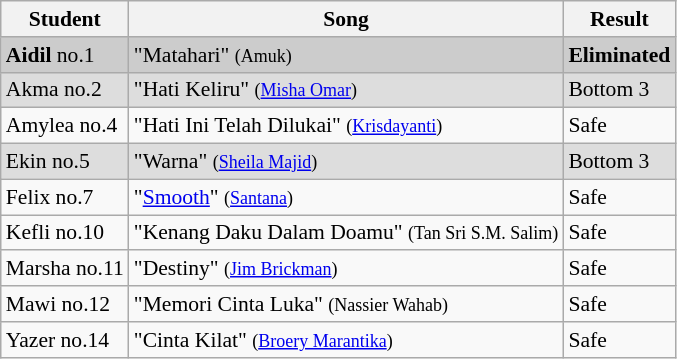<table class="wikitable" style="font-size:90%;">
<tr>
<th>Student</th>
<th>Song</th>
<th>Result</th>
</tr>
<tr bgcolor="#CCCCCC">
<td><strong>Aidil</strong> no.1</td>
<td>"Matahari" <small>(Amuk)</small></td>
<td><strong>Eliminated</strong></td>
</tr>
<tr bgcolor="#DDDDDD">
<td>Akma no.2</td>
<td>"Hati Keliru" <small>(<a href='#'>Misha Omar</a>)</small></td>
<td>Bottom 3</td>
</tr>
<tr>
<td>Amylea no.4</td>
<td>"Hati Ini Telah Dilukai" <small>(<a href='#'>Krisdayanti</a>)</small></td>
<td>Safe</td>
</tr>
<tr bgcolor="#DDDDDD">
<td>Ekin no.5</td>
<td>"Warna" <small>(<a href='#'>Sheila Majid</a>)</small></td>
<td>Bottom 3</td>
</tr>
<tr>
<td>Felix no.7</td>
<td>"<a href='#'>Smooth</a>" <small>(<a href='#'>Santana</a>)</small></td>
<td>Safe</td>
</tr>
<tr>
<td>Kefli no.10</td>
<td>"Kenang Daku Dalam Doamu" <small>(Tan Sri S.M. Salim)</small></td>
<td>Safe</td>
</tr>
<tr>
<td>Marsha no.11</td>
<td>"Destiny" <small>(<a href='#'>Jim Brickman</a>)</small></td>
<td>Safe</td>
</tr>
<tr>
<td>Mawi no.12</td>
<td>"Memori Cinta Luka" <small>(Nassier Wahab)</small></td>
<td>Safe</td>
</tr>
<tr>
<td>Yazer no.14</td>
<td>"Cinta Kilat" <small>(<a href='#'>Broery Marantika</a>)</small></td>
<td>Safe</td>
</tr>
</table>
